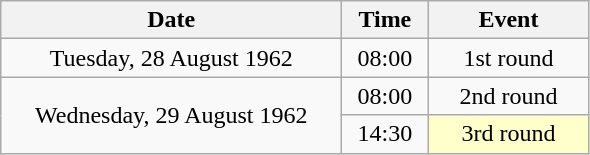<table class = "wikitable" style="text-align:center;">
<tr>
<th width=220>Date</th>
<th width=50>Time</th>
<th width=100>Event</th>
</tr>
<tr>
<td>Tuesday, 28 August 1962</td>
<td>08:00</td>
<td>1st round</td>
</tr>
<tr>
<td rowspan=2>Wednesday, 29 August 1962</td>
<td>08:00</td>
<td>2nd round</td>
</tr>
<tr>
<td>14:30</td>
<td bgcolor=ffffcc>3rd round</td>
</tr>
</table>
